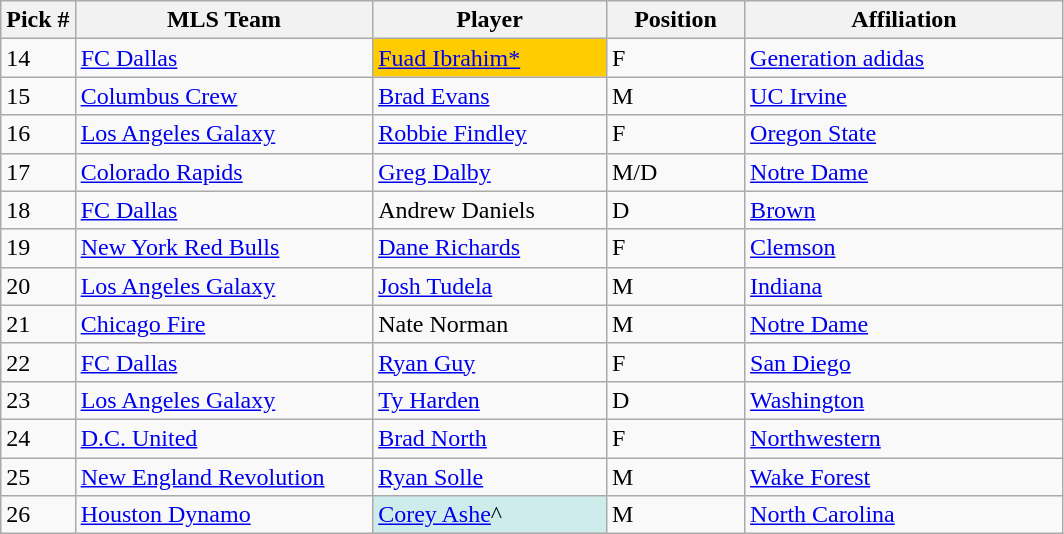<table class="wikitable sortable">
<tr>
<th width=7%>Pick #</th>
<th width=28%>MLS Team</th>
<th width=22%>Player</th>
<th width=13%>Position</th>
<th>Affiliation</th>
</tr>
<tr>
<td>14</td>
<td><a href='#'>FC Dallas</a></td>
<td style="background:#FFCC00"> <a href='#'>Fuad Ibrahim*</a></td>
<td>F</td>
<td><a href='#'>Generation adidas</a></td>
</tr>
<tr>
<td>15</td>
<td><a href='#'>Columbus Crew</a></td>
<td> <a href='#'>Brad Evans</a></td>
<td>M</td>
<td><a href='#'>UC Irvine</a></td>
</tr>
<tr>
<td>16</td>
<td><a href='#'>Los Angeles Galaxy</a></td>
<td> <a href='#'>Robbie Findley</a></td>
<td>F</td>
<td><a href='#'>Oregon State</a></td>
</tr>
<tr>
<td>17</td>
<td><a href='#'>Colorado Rapids</a></td>
<td> <a href='#'>Greg Dalby</a></td>
<td>M/D</td>
<td><a href='#'>Notre Dame</a></td>
</tr>
<tr>
<td>18</td>
<td><a href='#'>FC Dallas</a></td>
<td> Andrew Daniels</td>
<td>D</td>
<td><a href='#'>Brown</a></td>
</tr>
<tr>
<td>19</td>
<td><a href='#'>New York Red Bulls</a></td>
<td> <a href='#'>Dane Richards</a></td>
<td>F</td>
<td><a href='#'>Clemson</a></td>
</tr>
<tr>
<td>20</td>
<td><a href='#'>Los Angeles Galaxy</a></td>
<td> <a href='#'>Josh Tudela</a></td>
<td>M</td>
<td><a href='#'>Indiana</a></td>
</tr>
<tr>
<td>21</td>
<td><a href='#'>Chicago Fire</a></td>
<td> Nate Norman</td>
<td>M</td>
<td><a href='#'>Notre Dame</a></td>
</tr>
<tr>
<td>22</td>
<td><a href='#'>FC Dallas</a></td>
<td> <a href='#'>Ryan Guy</a></td>
<td>F</td>
<td><a href='#'>San Diego</a></td>
</tr>
<tr>
<td>23</td>
<td><a href='#'>Los Angeles Galaxy</a></td>
<td> <a href='#'>Ty Harden</a></td>
<td>D</td>
<td><a href='#'>Washington</a></td>
</tr>
<tr>
<td>24</td>
<td><a href='#'>D.C. United</a></td>
<td> <a href='#'>Brad North</a></td>
<td>F</td>
<td><a href='#'>Northwestern</a></td>
</tr>
<tr>
<td>25</td>
<td><a href='#'>New England Revolution</a></td>
<td> <a href='#'>Ryan Solle</a></td>
<td>M</td>
<td><a href='#'>Wake Forest</a></td>
</tr>
<tr>
<td>26</td>
<td><a href='#'>Houston Dynamo</a></td>
<td style="background:#CFECEC"> <a href='#'>Corey Ashe</a>^</td>
<td>M</td>
<td><a href='#'>North Carolina</a></td>
</tr>
</table>
